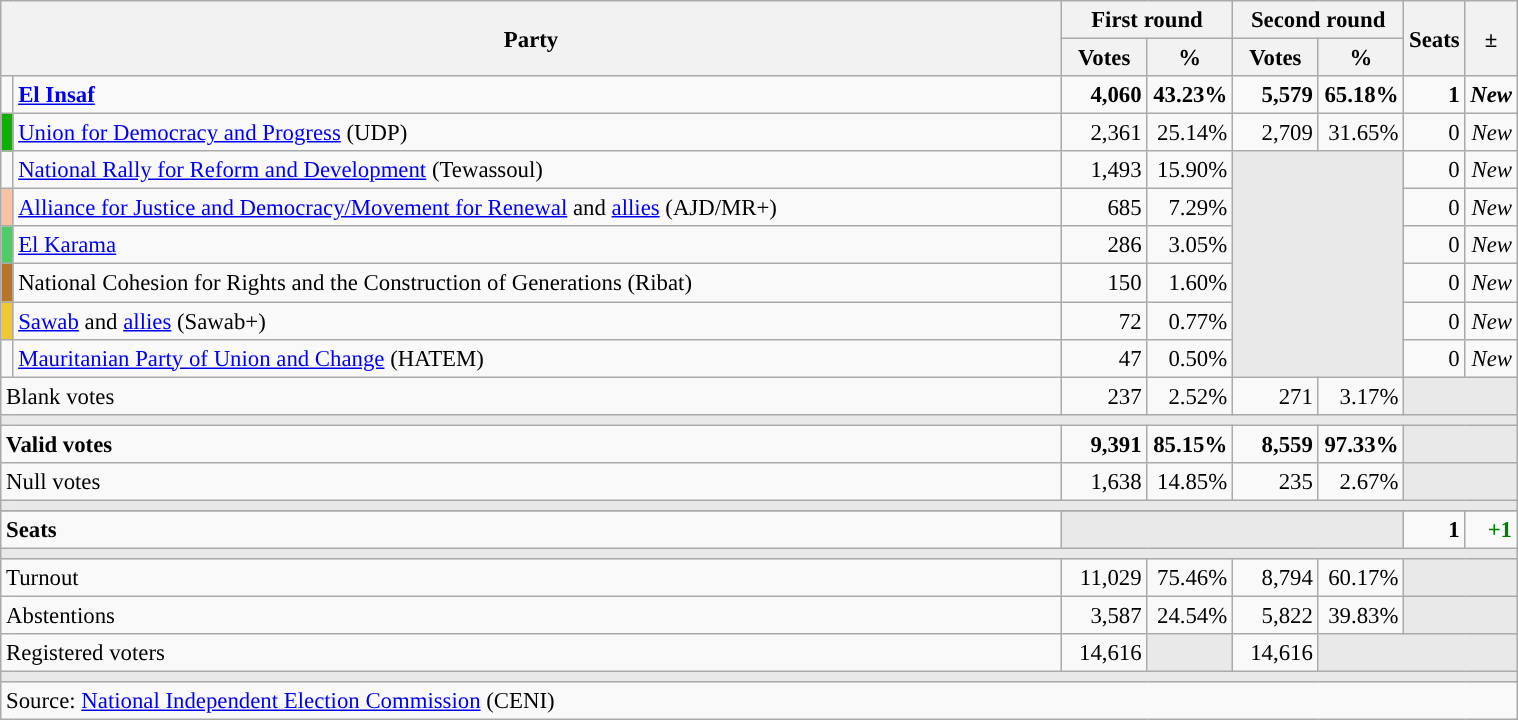<table class="wikitable" style="text-align:right;font-size:95%;">
<tr>
<th rowspan="2" colspan="2" width="700">Party</th>
<th colspan="2">First round</th>
<th colspan="2">Second round</th>
<th rowspan="2" width="25">Seats</th>
<th rowspan="2" width="20">±</th>
</tr>
<tr>
<th width="50">Votes</th>
<th width="50">%</th>
<th width="50">Votes</th>
<th width="50">%</th>
</tr>
<tr>
<td width="1" style="color:inherit;background:"></td>
<td style="text-align:left;"><strong><a href='#'>El Insaf</a></strong></td>
<td><strong>4,060</strong></td>
<td><strong>43.23%</strong></td>
<td><strong>5,579</strong></td>
<td><strong>65.18%</strong></td>
<td><strong>1</strong></td>
<td><strong><em>New</em></strong></td>
</tr>
<tr>
<td width="1" style="color:inherit;background:#0FAF05;"></td>
<td style="text-align:left;"><a href='#'>Union for Democracy and Progress</a> (UDP)</td>
<td>2,361</td>
<td>25.14%</td>
<td>2,709</td>
<td>31.65%</td>
<td>0</td>
<td><em>New</em></td>
</tr>
<tr>
<td width="1" style="color:inherit;background:"></td>
<td style="text-align:left;"><a href='#'>National Rally for Reform and Development</a> (Tewassoul)</td>
<td>1,493</td>
<td>15.90%</td>
<td colspan="2" rowspan="6" style="background:#E9E9E9;"></td>
<td>0</td>
<td><em>New</em></td>
</tr>
<tr>
<td width="1" style="color:inherit;background:#F8C3A0;"></td>
<td style="text-align:left;"><a href='#'>Alliance for Justice and Democracy/Movement for Renewal</a> and <a href='#'>allies</a> (AJD/MR+)</td>
<td>685</td>
<td>7.29%</td>
<td>0</td>
<td><em>New</em></td>
</tr>
<tr>
<td width="1" style="color:inherit;background:#4FCB68;"></td>
<td style="text-align:left;"><a href='#'>El Karama</a></td>
<td>286</td>
<td>3.05%</td>
<td>0</td>
<td><em>New</em></td>
</tr>
<tr>
<td width="1" style="color:inherit;background:#B7752C;"></td>
<td style="text-align:left;">National Cohesion for Rights and the Construction of Generations (Ribat)</td>
<td>150</td>
<td>1.60%</td>
<td>0</td>
<td><em>New</em></td>
</tr>
<tr>
<td width="1" style="color:inherit;background:#F0C832;"></td>
<td style="text-align:left;"><a href='#'>Sawab</a> and <a href='#'>allies</a> (Sawab+)</td>
<td>72</td>
<td>0.77%</td>
<td>0</td>
<td><em>New</em></td>
</tr>
<tr>
<td width="1" style="color:inherit;background:"></td>
<td style="text-align:left;"><a href='#'>Mauritanian Party of Union and Change</a> (HATEM)</td>
<td>47</td>
<td>0.50%</td>
<td>0</td>
<td><em>New</em></td>
</tr>
<tr>
<td colspan="2" style="text-align:left;">Blank votes</td>
<td>237</td>
<td>2.52%</td>
<td>271</td>
<td>3.17%</td>
<td colspan="2" style="background:#E9E9E9;"></td>
</tr>
<tr>
<td colspan="8" style="background:#E9E9E9;"></td>
</tr>
<tr style="font-weight:bold;">
<td colspan="2" style="text-align:left;">Valid votes</td>
<td>9,391</td>
<td>85.15%</td>
<td>8,559</td>
<td>97.33%</td>
<td colspan="2" style="background:#E9E9E9;"></td>
</tr>
<tr>
<td colspan="2" style="text-align:left;">Null votes</td>
<td>1,638</td>
<td>14.85%</td>
<td>235</td>
<td>2.67%</td>
<td colspan="2" style="background:#E9E9E9;"></td>
</tr>
<tr>
<td colspan="8" style="background:#E9E9E9;"></td>
</tr>
<tr>
</tr>
<tr style="font-weight:bold;">
<td colspan="2" style="text-align:left;">Seats</td>
<td colspan="4" style="background:#E9E9E9;"></td>
<td>1</td>
<td style="color:green;">+1</td>
</tr>
<tr>
<td colspan="8" style="background:#E9E9E9;"></td>
</tr>
<tr>
<td colspan="2" style="text-align:left;">Turnout</td>
<td>11,029</td>
<td>75.46%</td>
<td>8,794</td>
<td>60.17%</td>
<td colspan="2" style="background:#E9E9E9;"></td>
</tr>
<tr>
<td colspan="2" style="text-align:left;">Abstentions</td>
<td>3,587</td>
<td>24.54%</td>
<td>5,822</td>
<td>39.83%</td>
<td colspan="2" style="background:#E9E9E9;"></td>
</tr>
<tr>
<td colspan="2" style="text-align:left;">Registered voters</td>
<td>14,616</td>
<td style="color:inherit;background:#E9E9E9;"></td>
<td>14,616</td>
<td colspan="3" style="background:#E9E9E9;"></td>
</tr>
<tr>
<td colspan="8" style="background:#E9E9E9;"></td>
</tr>
<tr>
<td colspan="8" style="text-align:left;">Source: <a href='#'>National Independent Election Commission</a> (CENI)</td>
</tr>
</table>
